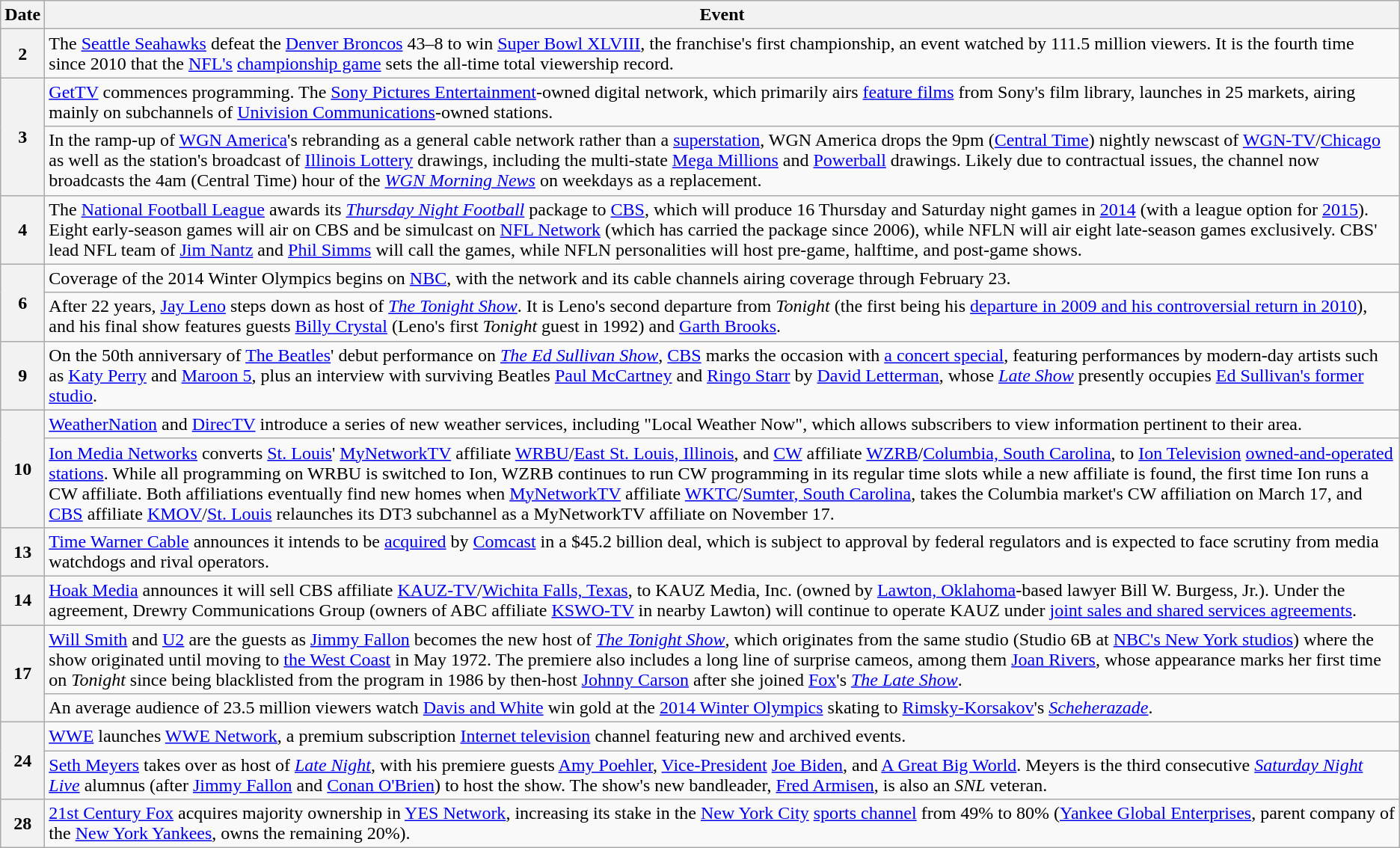<table class="wikitable">
<tr>
<th>Date</th>
<th>Event</th>
</tr>
<tr>
<th>2</th>
<td>The <a href='#'>Seattle Seahawks</a> defeat the <a href='#'>Denver Broncos</a> 43–8 to win <a href='#'>Super Bowl XLVIII</a>, the franchise's first championship, an event watched by 111.5 million viewers. It is the fourth time since 2010 that the <a href='#'>NFL's</a> <a href='#'>championship game</a> sets the all-time total viewership record.</td>
</tr>
<tr>
<th rowspan="2">3</th>
<td><a href='#'>GetTV</a> commences programming. The <a href='#'>Sony Pictures Entertainment</a>-owned digital network, which primarily airs <a href='#'>feature films</a> from Sony's film library, launches in 25 markets, airing mainly on subchannels of <a href='#'>Univision Communications</a>-owned stations.</td>
</tr>
<tr>
<td>In the ramp-up of <a href='#'>WGN America</a>'s rebranding as a general cable network rather than a <a href='#'>superstation</a>, WGN America drops the 9pm (<a href='#'>Central Time</a>) nightly newscast of <a href='#'>WGN-TV</a>/<a href='#'>Chicago</a> as well as the station's broadcast of <a href='#'>Illinois Lottery</a> drawings, including the multi-state <a href='#'>Mega Millions</a> and <a href='#'>Powerball</a> drawings. Likely due to contractual issues, the channel now broadcasts the 4am (Central Time) hour of the <em><a href='#'>WGN Morning News</a></em> on weekdays as a replacement.</td>
</tr>
<tr>
<th>4</th>
<td>The <a href='#'>National Football League</a> awards its <em><a href='#'>Thursday Night Football</a></em> package to <a href='#'>CBS</a>, which will produce 16 Thursday and Saturday night games in <a href='#'>2014</a> (with a league option for <a href='#'>2015</a>). Eight early-season games will air on CBS and be simulcast on <a href='#'>NFL Network</a> (which has carried the package since 2006), while NFLN will air eight late-season games exclusively. CBS' lead NFL team of <a href='#'>Jim Nantz</a> and <a href='#'>Phil Simms</a> will call the games, while NFLN personalities will host pre-game, halftime, and post-game shows.</td>
</tr>
<tr>
<th rowspan="2">6</th>
<td>Coverage of the 2014 Winter Olympics begins on <a href='#'>NBC</a>, with the network and its cable channels airing coverage through February 23.</td>
</tr>
<tr>
<td>After 22 years, <a href='#'>Jay Leno</a> steps down as host of <em><a href='#'>The Tonight Show</a></em>. It is Leno's second departure from <em>Tonight</em> (the first being his <a href='#'>departure in 2009 and his controversial return in 2010</a>), and his final show features guests <a href='#'>Billy Crystal</a> (Leno's first <em>Tonight</em> guest in 1992) and <a href='#'>Garth Brooks</a>.</td>
</tr>
<tr>
<th>9</th>
<td>On the 50th anniversary of <a href='#'>The Beatles</a>' debut performance on <em><a href='#'>The Ed Sullivan Show</a></em>, <a href='#'>CBS</a> marks the occasion with <a href='#'>a concert special</a>, featuring performances by modern-day artists such as <a href='#'>Katy Perry</a> and <a href='#'>Maroon 5</a>, plus an interview with surviving Beatles <a href='#'>Paul McCartney</a> and <a href='#'>Ringo Starr</a> by <a href='#'>David Letterman</a>, whose <em><a href='#'>Late Show</a></em> presently occupies <a href='#'>Ed Sullivan's former studio</a>.</td>
</tr>
<tr>
<th rowspan="2">10</th>
<td><a href='#'>WeatherNation</a> and <a href='#'>DirecTV</a> introduce a series of new weather services, including "Local Weather Now", which allows subscribers to view information pertinent to their area.</td>
</tr>
<tr>
<td><a href='#'>Ion Media Networks</a> converts <a href='#'>St. Louis</a>' <a href='#'>MyNetworkTV</a> affiliate <a href='#'>WRBU</a>/<a href='#'>East St. Louis, Illinois</a>, and <a href='#'>CW</a> affiliate <a href='#'>WZRB</a>/<a href='#'>Columbia, South Carolina</a>, to <a href='#'>Ion Television</a> <a href='#'>owned-and-operated stations</a>. While all programming on WRBU is switched to Ion, WZRB continues to run CW programming in its regular time slots while a new affiliate is found, the first time Ion runs a CW affiliate. Both affiliations eventually find new homes when <a href='#'>MyNetworkTV</a> affiliate <a href='#'>WKTC</a>/<a href='#'>Sumter, South Carolina</a>, takes the Columbia market's CW affiliation on March 17, and <a href='#'>CBS</a> affiliate <a href='#'>KMOV</a>/<a href='#'>St. Louis</a> relaunches its DT3 subchannel as a MyNetworkTV affiliate on November 17.</td>
</tr>
<tr>
<th>13</th>
<td><a href='#'>Time Warner Cable</a> announces it intends to be <a href='#'>acquired</a> by <a href='#'>Comcast</a> in a $45.2 billion deal, which is subject to approval by federal regulators and is expected to face scrutiny from media watchdogs and rival operators.</td>
</tr>
<tr>
<th>14</th>
<td><a href='#'>Hoak Media</a> announces it will sell CBS affiliate <a href='#'>KAUZ-TV</a>/<a href='#'>Wichita Falls, Texas</a>, to KAUZ Media, Inc. (owned by <a href='#'>Lawton, Oklahoma</a>-based lawyer Bill W. Burgess, Jr.). Under the agreement, Drewry Communications Group (owners of ABC affiliate <a href='#'>KSWO-TV</a> in nearby Lawton) will continue to operate KAUZ under <a href='#'>joint sales and shared services agreements</a>.</td>
</tr>
<tr>
<th rowspan="2">17</th>
<td><a href='#'>Will Smith</a> and <a href='#'>U2</a> are the guests as <a href='#'>Jimmy Fallon</a> becomes the new host of <em><a href='#'>The Tonight Show</a></em>, which originates from the same studio (Studio 6B at <a href='#'>NBC's New York studios</a>) where the show originated until moving to <a href='#'>the West Coast</a> in May 1972.  The premiere also includes a long line of surprise cameos, among them <a href='#'>Joan Rivers</a>, whose appearance marks her first time on <em>Tonight</em> since being blacklisted from the program in 1986 by then-host <a href='#'>Johnny Carson</a> after she joined <a href='#'>Fox</a>'s <em><a href='#'>The Late Show</a></em>.</td>
</tr>
<tr>
<td>An average audience of 23.5 million viewers watch <a href='#'>Davis and White</a> win gold at the <a href='#'>2014 Winter Olympics</a> skating to <a href='#'>Rimsky-Korsakov</a>'s <em><a href='#'>Scheherazade</a></em>.</td>
</tr>
<tr>
<th rowspan="2">24</th>
<td><a href='#'>WWE</a> launches <a href='#'>WWE Network</a>, a premium subscription <a href='#'>Internet television</a> channel featuring new and archived events.</td>
</tr>
<tr>
<td><a href='#'>Seth Meyers</a> takes over as host of <em><a href='#'>Late Night</a></em>, with his premiere guests <a href='#'>Amy Poehler</a>, <a href='#'>Vice-President</a> <a href='#'>Joe Biden</a>, and <a href='#'>A Great Big World</a>.  Meyers is the third consecutive <em><a href='#'>Saturday Night Live</a></em> alumnus (after <a href='#'>Jimmy Fallon</a> and <a href='#'>Conan O'Brien</a>) to host the show. The show's new bandleader, <a href='#'>Fred Armisen</a>, is also an <em>SNL</em> veteran.</td>
</tr>
<tr>
<th>28</th>
<td><a href='#'>21st Century Fox</a> acquires majority ownership in <a href='#'>YES Network</a>, increasing its stake in the <a href='#'>New York City</a> <a href='#'>sports channel</a> from 49% to 80% (<a href='#'>Yankee Global Enterprises</a>, parent company of the <a href='#'>New York Yankees</a>, owns the remaining 20%).</td>
</tr>
</table>
